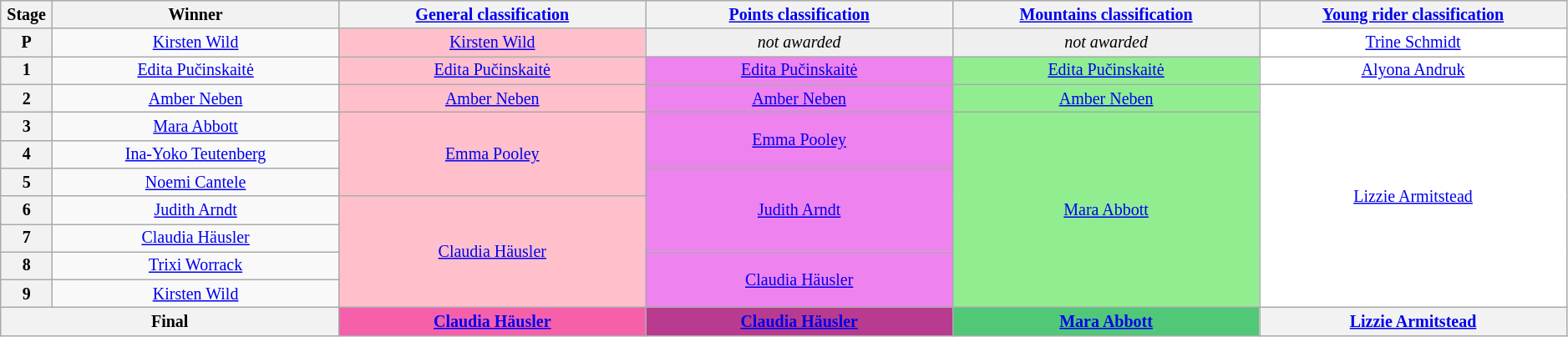<table class="wikitable" style="text-align: center; font-size:smaller;">
<tr style="background-color: #efefef;">
<th width="1%">Stage</th>
<th width="14%">Winner</th>
<th width="15%"><a href='#'>General classification</a><br></th>
<th width="15%"><a href='#'>Points classification</a><br></th>
<th width="15%"><a href='#'>Mountains classification</a><br></th>
<th width="15%"><a href='#'>Young rider classification</a><br></th>
</tr>
<tr>
<th>P</th>
<td><a href='#'>Kirsten Wild</a></td>
<td style="background:pink;"><a href='#'>Kirsten Wild</a></td>
<td style="background:#EFEFEF;"><em>not awarded</em></td>
<td style="background:#EFEFEF;"><em>not awarded</em></td>
<td style="background:white;"><a href='#'>Trine Schmidt</a></td>
</tr>
<tr>
<th>1</th>
<td><a href='#'>Edita Pučinskaitė</a></td>
<td style="background:pink;"><a href='#'>Edita Pučinskaitė</a></td>
<td style="background:violet;"><a href='#'>Edita Pučinskaitė</a></td>
<td style="background:lightgreen;"><a href='#'>Edita Pučinskaitė</a></td>
<td style="background:white;"><a href='#'>Alyona Andruk</a></td>
</tr>
<tr>
<th>2</th>
<td><a href='#'>Amber Neben</a></td>
<td style="background:pink;"><a href='#'>Amber Neben</a></td>
<td style="background:violet;"><a href='#'>Amber Neben</a></td>
<td style="background:lightgreen;"><a href='#'>Amber Neben</a></td>
<td style="background:white;" rowspan="8"><a href='#'>Lizzie Armitstead</a></td>
</tr>
<tr>
<th>3</th>
<td><a href='#'>Mara Abbott</a></td>
<td style="background:pink;" rowspan="3"><a href='#'>Emma Pooley</a></td>
<td style="background:violet;" rowspan="2"><a href='#'>Emma Pooley</a></td>
<td style="background:lightgreen;" rowspan="7"><a href='#'>Mara Abbott</a></td>
</tr>
<tr>
<th>4</th>
<td><a href='#'>Ina-Yoko Teutenberg</a></td>
</tr>
<tr>
<th>5</th>
<td><a href='#'>Noemi Cantele</a></td>
<td style="background:violet;" rowspan="3"><a href='#'>Judith Arndt</a></td>
</tr>
<tr>
<th>6</th>
<td><a href='#'>Judith Arndt</a></td>
<td style="background:pink;" rowspan="4"><a href='#'>Claudia Häusler</a></td>
</tr>
<tr>
<th>7</th>
<td><a href='#'>Claudia Häusler</a></td>
</tr>
<tr>
<th>8</th>
<td><a href='#'>Trixi Worrack</a></td>
<td style="background:violet;" rowspan="2"><a href='#'>Claudia Häusler</a></td>
</tr>
<tr>
<th>9</th>
<td><a href='#'>Kirsten Wild</a></td>
</tr>
<tr>
<th colspan="2"><strong>Final</strong></th>
<th style="background:#F660AB;"><strong><a href='#'>Claudia Häusler</a></strong></th>
<th style="background:#B93B8F;"><strong><a href='#'>Claudia Häusler</a></strong></th>
<th style="background:#50C878;"><strong><a href='#'>Mara Abbott</a></strong></th>
<th style="background:offwhite;"><strong><a href='#'>Lizzie Armitstead</a></strong></th>
</tr>
</table>
